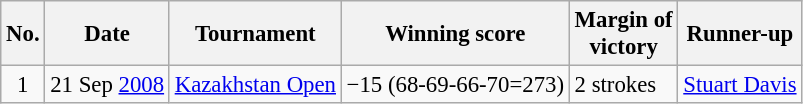<table class="wikitable" style="font-size:95%;">
<tr>
<th>No.</th>
<th>Date</th>
<th>Tournament</th>
<th>Winning score</th>
<th>Margin of<br>victory</th>
<th>Runner-up</th>
</tr>
<tr>
<td align=center>1</td>
<td align=right>21 Sep <a href='#'>2008</a></td>
<td><a href='#'>Kazakhstan Open</a></td>
<td>−15 (68-69-66-70=273)</td>
<td>2 strokes</td>
<td> <a href='#'>Stuart Davis</a></td>
</tr>
</table>
